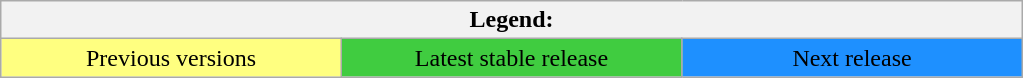<table class="wikitable">
<tr>
<th colspan="5">Legend:</th>
</tr>
<tr>
<td style="white-space:nowrap;background-color:#FFFF80;" width="20%" align="center">Previous versions</td>
<td style="white-space:nowrap;background-color:#40CC40;" width="20%" align="center">Latest stable release</td>
<td style="white-space:nowrap;background-color:#1E90FF;" width="20%" align="center">Next release</td>
</tr>
</table>
